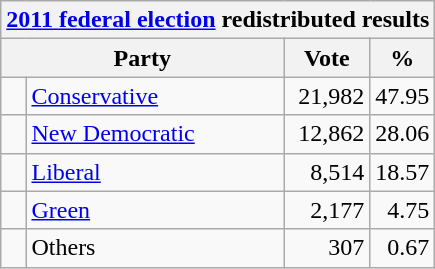<table class="wikitable">
<tr>
<th colspan="4"><a href='#'>2011 federal election</a> redistributed results</th>
</tr>
<tr>
<th bgcolor="#DDDDFF" width="130px" colspan="2">Party</th>
<th bgcolor="#DDDDFF" width="50px">Vote</th>
<th bgcolor="#DDDDFF" width="30px">%</th>
</tr>
<tr>
<td> </td>
<td><a href='#'>Conservative</a></td>
<td align="right">21,982</td>
<td align="right">47.95</td>
</tr>
<tr>
<td> </td>
<td><a href='#'>New Democratic</a></td>
<td align="right">12,862</td>
<td align="right">28.06</td>
</tr>
<tr>
<td> </td>
<td><a href='#'>Liberal</a></td>
<td align="right">8,514</td>
<td align="right">18.57</td>
</tr>
<tr>
<td> </td>
<td><a href='#'>Green</a></td>
<td align="right">2,177</td>
<td align="right">4.75</td>
</tr>
<tr>
<td> </td>
<td>Others</td>
<td align="right">307</td>
<td align="right">0.67</td>
</tr>
</table>
